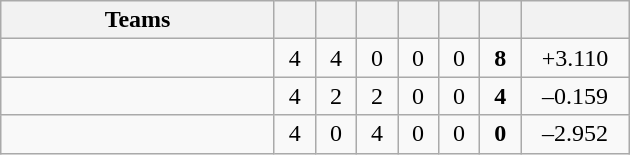<table class="wikitable" style="text-align:center">
<tr>
<th style="width:175px;">Teams</th>
<th style="width:20px;"></th>
<th style="width:20px;"></th>
<th style="width:20px;"></th>
<th style="width:20px;"></th>
<th style="width:20px;"></th>
<th style="width:20px;"></th>
<th style="width:65px;"></th>
</tr>
<tr>
<td style="text-align:left"></td>
<td>4</td>
<td>4</td>
<td>0</td>
<td>0</td>
<td>0</td>
<td><strong>8</strong></td>
<td>+3.110</td>
</tr>
<tr>
<td style="text-align:left"></td>
<td>4</td>
<td>2</td>
<td>2</td>
<td>0</td>
<td>0</td>
<td><strong>4</strong></td>
<td>–0.159</td>
</tr>
<tr>
<td style="text-align:left"></td>
<td>4</td>
<td>0</td>
<td>4</td>
<td>0</td>
<td>0</td>
<td><strong>0</strong></td>
<td>–2.952</td>
</tr>
</table>
